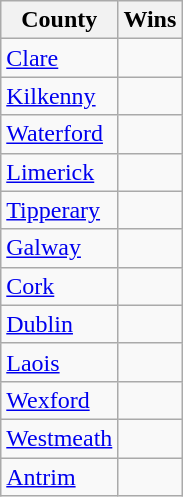<table class="wikitable sortable">
<tr>
<th>County</th>
<th>Wins</th>
</tr>
<tr>
<td><a href='#'>Clare</a></td>
<td align="center"></td>
</tr>
<tr>
<td><a href='#'>Kilkenny</a></td>
<td align="center"></td>
</tr>
<tr>
<td><a href='#'>Waterford</a></td>
<td align="center"></td>
</tr>
<tr>
<td><a href='#'>Limerick</a></td>
<td align="center"></td>
</tr>
<tr>
<td><a href='#'>Tipperary</a></td>
<td align="center"></td>
</tr>
<tr>
<td><a href='#'>Galway</a></td>
<td align="center"></td>
</tr>
<tr>
<td><a href='#'>Cork</a></td>
<td align="center"></td>
</tr>
<tr>
<td><a href='#'>Dublin</a></td>
<td align="center"></td>
</tr>
<tr>
<td><a href='#'>Laois</a></td>
<td align="center"></td>
</tr>
<tr>
<td><a href='#'>Wexford</a></td>
<td align="center"></td>
</tr>
<tr>
<td><a href='#'>Westmeath</a></td>
<td align="center"></td>
</tr>
<tr>
<td><a href='#'>Antrim</a></td>
<td align="center"></td>
</tr>
</table>
